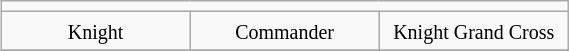<table align=right class=wikitable width=30%>
<tr>
<td colspan="3" align="center"></td>
</tr>
<tr>
<td width=20% valign=top align=center><small>Knight</small></td>
<td width=20% valign=top align=center><small>Commander</small></td>
<td width=20% valign=top align=center><small>Knight Grand Cross</small></td>
</tr>
<tr>
</tr>
</table>
